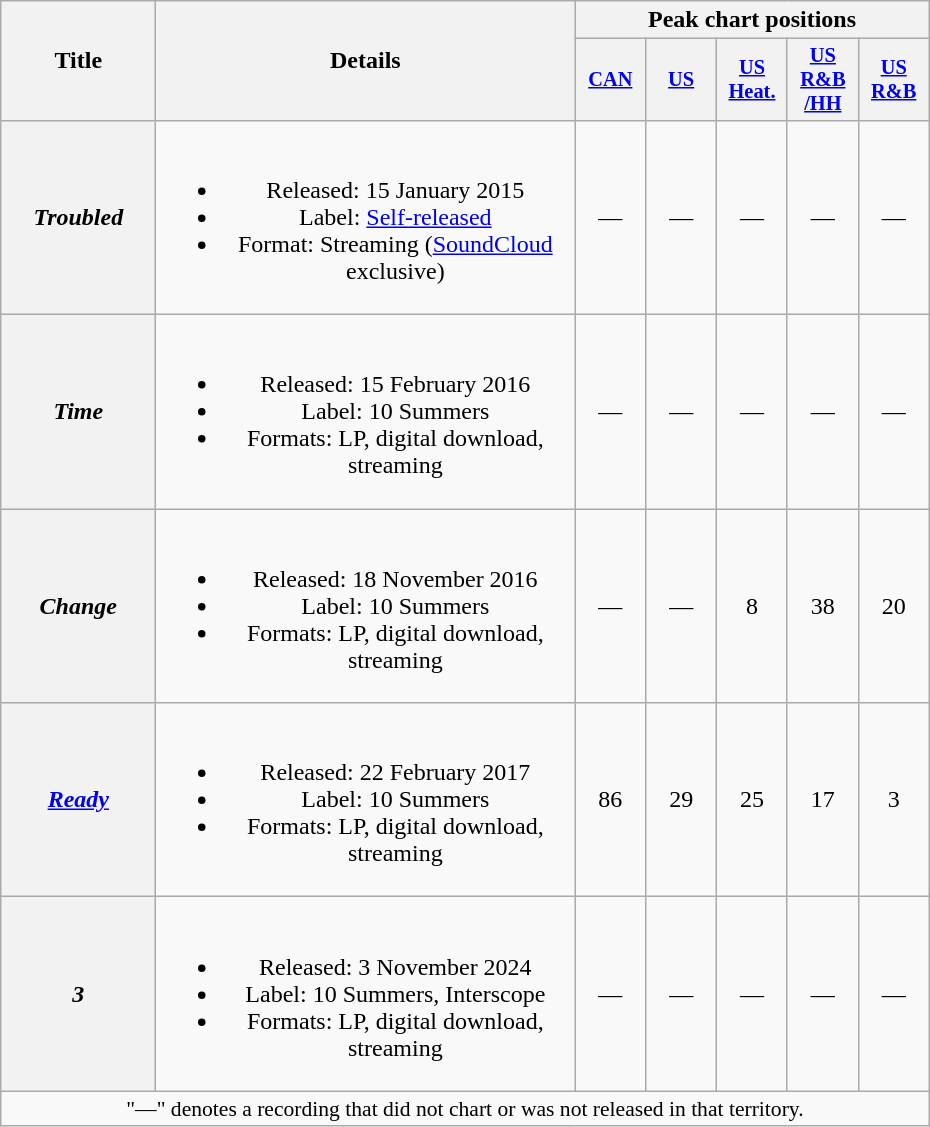<table class="wikitable plainrowheaders" style="text-align:center;" border="1">
<tr>
<th scope="col" rowspan="2" style="width:6em;">Title</th>
<th scope="col" rowspan="2" style="width:17em;">Details</th>
<th scope="col" colspan="5">Peak chart positions</th>
</tr>
<tr>
<th scope="col" style="width:3em;font-size:85%;"><a href='#'>CAN</a><br></th>
<th scope="col" style="width:3em;font-size:85%;"><a href='#'>US</a><br></th>
<th scope="col" style="width:3em;font-size:85%;"><a href='#'>US<br>Heat.</a><br></th>
<th scope="col" style="width:3em;font-size:85%;"><a href='#'>US<br>R&B<br>/HH</a><br></th>
<th scope="col" style="width:3em;font-size:85%;"><a href='#'>US<br>R&B</a><br></th>
</tr>
<tr>
<th scope="row"><em>Troubled</em></th>
<td><br><ul><li>Released: 15 January 2015</li><li>Label: <a href='#'>Self-released</a></li><li>Format: Streaming (<a href='#'>SoundCloud</a> exclusive)</li></ul></td>
<td>—</td>
<td>—</td>
<td>—</td>
<td>—</td>
<td>—</td>
</tr>
<tr>
<th scope="row"><em>Time</em></th>
<td><br><ul><li>Released: 15 February 2016</li><li>Label: 10 Summers</li><li>Formats: LP, digital download, streaming</li></ul></td>
<td>—</td>
<td>—</td>
<td>—</td>
<td>—</td>
<td>—</td>
</tr>
<tr>
<th scope="row"><em>Change</em></th>
<td><br><ul><li>Released: 18 November 2016</li><li>Label: 10 Summers</li><li>Formats: LP, digital download, streaming</li></ul></td>
<td>—</td>
<td>—</td>
<td>8</td>
<td>38</td>
<td>20</td>
</tr>
<tr>
<th scope="row"><em><a href='#'>Ready</a></em></th>
<td><br><ul><li>Released: 22 February 2017</li><li>Label: 10 Summers</li><li>Formats: LP, digital download, streaming</li></ul></td>
<td>86</td>
<td>29</td>
<td>25</td>
<td>17</td>
<td>3</td>
</tr>
<tr>
<th scope="row"><em>3</em></th>
<td><br><ul><li>Released: 3 November 2024</li><li>Label: 10 Summers, Interscope</li><li>Formats: LP, digital download, streaming</li></ul></td>
<td>—</td>
<td>—</td>
<td>—</td>
<td>—</td>
<td>—</td>
</tr>
<tr>
<td colspan="7" style="font-size:90%">"—" denotes a recording that did not chart or was not released in that territory.</td>
</tr>
</table>
